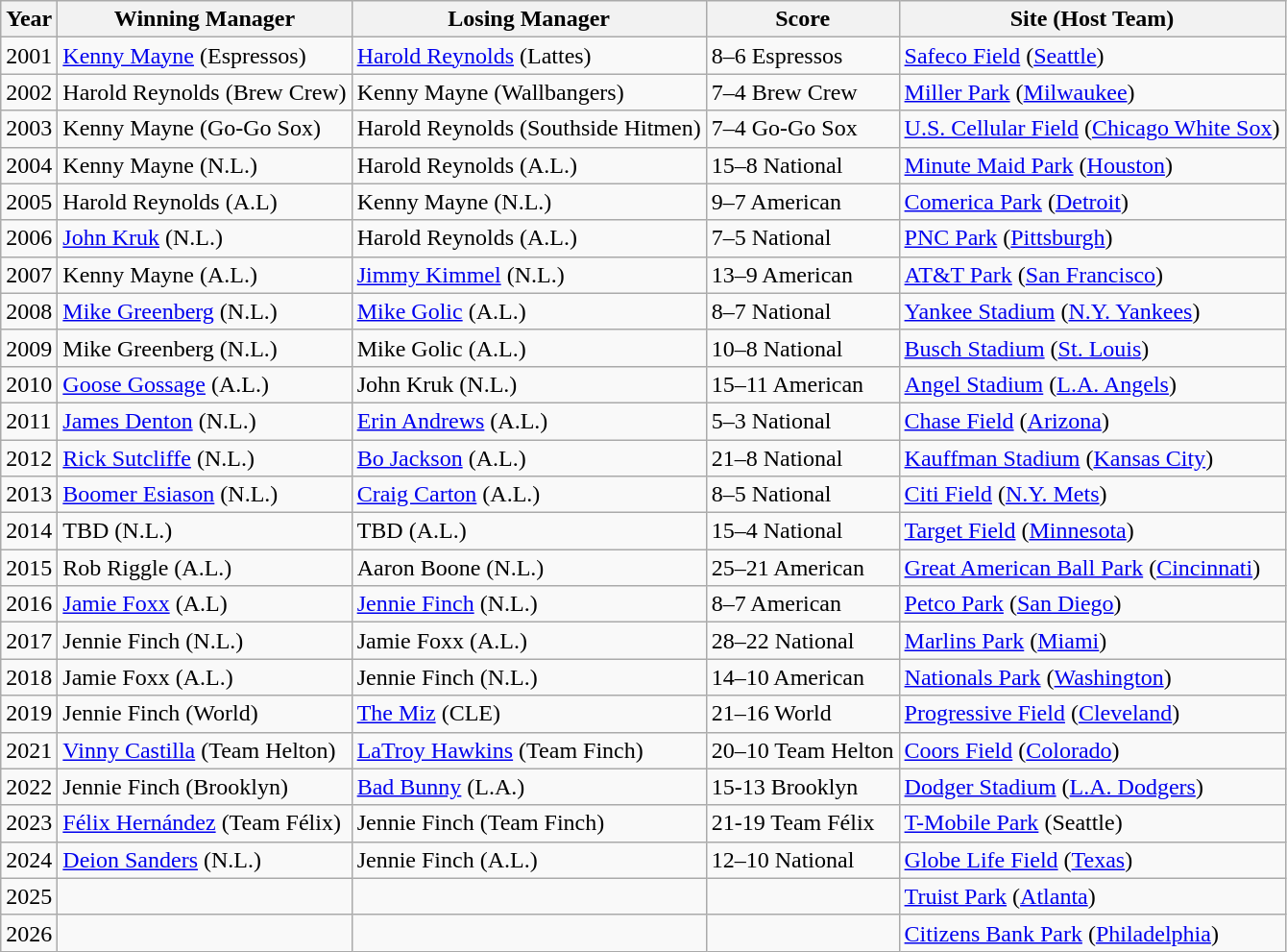<table class="wikitable">
<tr>
<th>Year</th>
<th>Winning Manager</th>
<th>Losing Manager</th>
<th>Score</th>
<th>Site (Host Team)</th>
</tr>
<tr>
<td>2001</td>
<td><a href='#'>Kenny Mayne</a> (Espressos)</td>
<td><a href='#'>Harold Reynolds</a> (Lattes)</td>
<td>8–6 Espressos</td>
<td><a href='#'>Safeco Field</a> (<a href='#'>Seattle</a>)</td>
</tr>
<tr>
<td>2002</td>
<td>Harold Reynolds (Brew Crew)</td>
<td>Kenny Mayne (Wallbangers)</td>
<td>7–4 Brew Crew</td>
<td><a href='#'>Miller Park</a> (<a href='#'>Milwaukee</a>)</td>
</tr>
<tr>
<td>2003</td>
<td>Kenny Mayne (Go-Go Sox)</td>
<td>Harold Reynolds (Southside Hitmen)</td>
<td>7–4 Go-Go Sox</td>
<td><a href='#'>U.S. Cellular Field</a> (<a href='#'>Chicago White Sox</a>)</td>
</tr>
<tr>
<td>2004</td>
<td>Kenny Mayne (N.L.)</td>
<td>Harold Reynolds (A.L.)</td>
<td>15–8 National</td>
<td><a href='#'>Minute Maid Park</a> (<a href='#'>Houston</a>)</td>
</tr>
<tr>
<td>2005</td>
<td>Harold Reynolds (A.L)</td>
<td>Kenny Mayne (N.L.)</td>
<td>9–7 American</td>
<td><a href='#'>Comerica Park</a> (<a href='#'>Detroit</a>)</td>
</tr>
<tr>
<td>2006</td>
<td><a href='#'>John Kruk</a> (N.L.)</td>
<td>Harold Reynolds (A.L.)</td>
<td>7–5 National</td>
<td><a href='#'>PNC Park</a> (<a href='#'>Pittsburgh</a>)</td>
</tr>
<tr>
<td>2007</td>
<td>Kenny Mayne (A.L.)</td>
<td><a href='#'>Jimmy Kimmel</a> (N.L.)</td>
<td>13–9 American</td>
<td><a href='#'>AT&T Park</a> (<a href='#'>San Francisco</a>)</td>
</tr>
<tr>
<td>2008</td>
<td><a href='#'>Mike Greenberg</a> (N.L.)</td>
<td><a href='#'>Mike Golic</a> (A.L.)</td>
<td>8–7 National</td>
<td><a href='#'>Yankee Stadium</a> (<a href='#'>N.Y. Yankees</a>)</td>
</tr>
<tr>
<td>2009</td>
<td>Mike Greenberg (N.L.)</td>
<td>Mike Golic (A.L.)</td>
<td>10–8 National</td>
<td><a href='#'>Busch Stadium</a> (<a href='#'>St. Louis</a>)</td>
</tr>
<tr>
<td>2010</td>
<td><a href='#'>Goose Gossage</a> (A.L.)</td>
<td>John Kruk (N.L.)</td>
<td>15–11 American</td>
<td><a href='#'>Angel Stadium</a> (<a href='#'>L.A. Angels</a>)</td>
</tr>
<tr>
<td>2011</td>
<td><a href='#'>James Denton</a> (N.L.)</td>
<td><a href='#'>Erin Andrews</a> (A.L.)</td>
<td>5–3 National</td>
<td><a href='#'>Chase Field</a> (<a href='#'>Arizona</a>)</td>
</tr>
<tr>
<td>2012</td>
<td><a href='#'>Rick Sutcliffe</a> (N.L.)</td>
<td><a href='#'>Bo Jackson</a> (A.L.)</td>
<td>21–8 National</td>
<td><a href='#'>Kauffman Stadium</a> (<a href='#'>Kansas City</a>)</td>
</tr>
<tr>
<td>2013</td>
<td><a href='#'>Boomer Esiason</a> (N.L.)</td>
<td><a href='#'>Craig Carton</a> (A.L.)</td>
<td>8–5 National</td>
<td><a href='#'>Citi Field</a> (<a href='#'>N.Y. Mets</a>)</td>
</tr>
<tr>
<td>2014</td>
<td>TBD (N.L.)</td>
<td>TBD (A.L.)</td>
<td>15–4 National</td>
<td><a href='#'>Target Field</a> (<a href='#'>Minnesota</a>)</td>
</tr>
<tr>
<td>2015</td>
<td>Rob Riggle (A.L.)</td>
<td>Aaron Boone (N.L.)</td>
<td>25–21 American</td>
<td><a href='#'>Great American Ball Park</a> (<a href='#'>Cincinnati</a>)</td>
</tr>
<tr>
<td>2016</td>
<td><a href='#'>Jamie Foxx</a> (A.L)</td>
<td><a href='#'>Jennie Finch</a> (N.L.)</td>
<td>8–7 American</td>
<td><a href='#'>Petco Park</a> (<a href='#'>San Diego</a>)</td>
</tr>
<tr>
<td>2017</td>
<td>Jennie Finch (N.L.)</td>
<td>Jamie Foxx (A.L.)</td>
<td>28–22 National</td>
<td><a href='#'>Marlins Park</a> (<a href='#'>Miami</a>)</td>
</tr>
<tr>
<td>2018</td>
<td>Jamie Foxx (A.L.)</td>
<td>Jennie Finch (N.L.)</td>
<td>14–10 American</td>
<td><a href='#'>Nationals Park</a> (<a href='#'>Washington</a>)</td>
</tr>
<tr>
<td>2019</td>
<td>Jennie Finch (World)</td>
<td><a href='#'>The Miz</a> (CLE)</td>
<td>21–16 World</td>
<td><a href='#'>Progressive Field</a> (<a href='#'>Cleveland</a>)</td>
</tr>
<tr>
<td>2021</td>
<td><a href='#'>Vinny Castilla</a> (Team Helton)</td>
<td><a href='#'>LaTroy Hawkins</a> (Team Finch)</td>
<td>20–10 Team Helton</td>
<td><a href='#'>Coors Field</a> (<a href='#'>Colorado</a>)</td>
</tr>
<tr>
<td>2022</td>
<td>Jennie Finch (Brooklyn)</td>
<td><a href='#'>Bad Bunny</a> (L.A.)</td>
<td>15-13 Brooklyn</td>
<td><a href='#'>Dodger Stadium</a> (<a href='#'>L.A. Dodgers</a>)</td>
</tr>
<tr>
<td>2023</td>
<td><a href='#'>Félix Hernández</a> (Team Félix)</td>
<td>Jennie Finch (Team Finch)</td>
<td>21-19 Team Félix</td>
<td><a href='#'>T-Mobile Park</a> (Seattle)</td>
</tr>
<tr>
<td>2024</td>
<td><a href='#'>Deion Sanders</a> (N.L.)</td>
<td>Jennie Finch (A.L.)</td>
<td>12–10 National</td>
<td><a href='#'>Globe Life Field</a> (<a href='#'>Texas</a>)</td>
</tr>
<tr>
<td>2025</td>
<td></td>
<td></td>
<td></td>
<td><a href='#'>Truist Park</a> (<a href='#'>Atlanta</a>)</td>
</tr>
<tr>
<td>2026</td>
<td></td>
<td></td>
<td></td>
<td><a href='#'>Citizens Bank Park</a> (<a href='#'>Philadelphia</a>)</td>
</tr>
</table>
